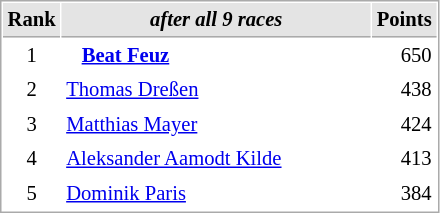<table cellspacing="1" cellpadding="3" style="border:1px solid #aaa; font-size:86%;">
<tr style="background:#e4e4e4;">
<th style="border-bottom:1px solid #aaa; width:10px;">Rank</th>
<th style="border-bottom:1px solid #aaa; width:200px; white-space:nowrap;"><em>after all 9 races</em></th>
<th style="border-bottom:1px solid #aaa; width:20px;">Points</th>
</tr>
<tr>
<td style="text-align:center;">1</td>
<td><strong>   <a href='#'>Beat Feuz</a></strong></td>
<td align="right">650</td>
</tr>
<tr>
<td style="text-align:center;">2</td>
<td> <a href='#'>Thomas Dreßen</a></td>
<td align="right">438</td>
</tr>
<tr>
<td style="text-align:center;">3</td>
<td> <a href='#'>Matthias Mayer</a></td>
<td align="right">424</td>
</tr>
<tr>
<td style="text-align:center;">4</td>
<td> <a href='#'>Aleksander Aamodt Kilde</a></td>
<td align="right">413</td>
</tr>
<tr>
<td style="text-align:center;">5</td>
<td> <a href='#'>Dominik Paris</a></td>
<td align="right">384</td>
</tr>
</table>
